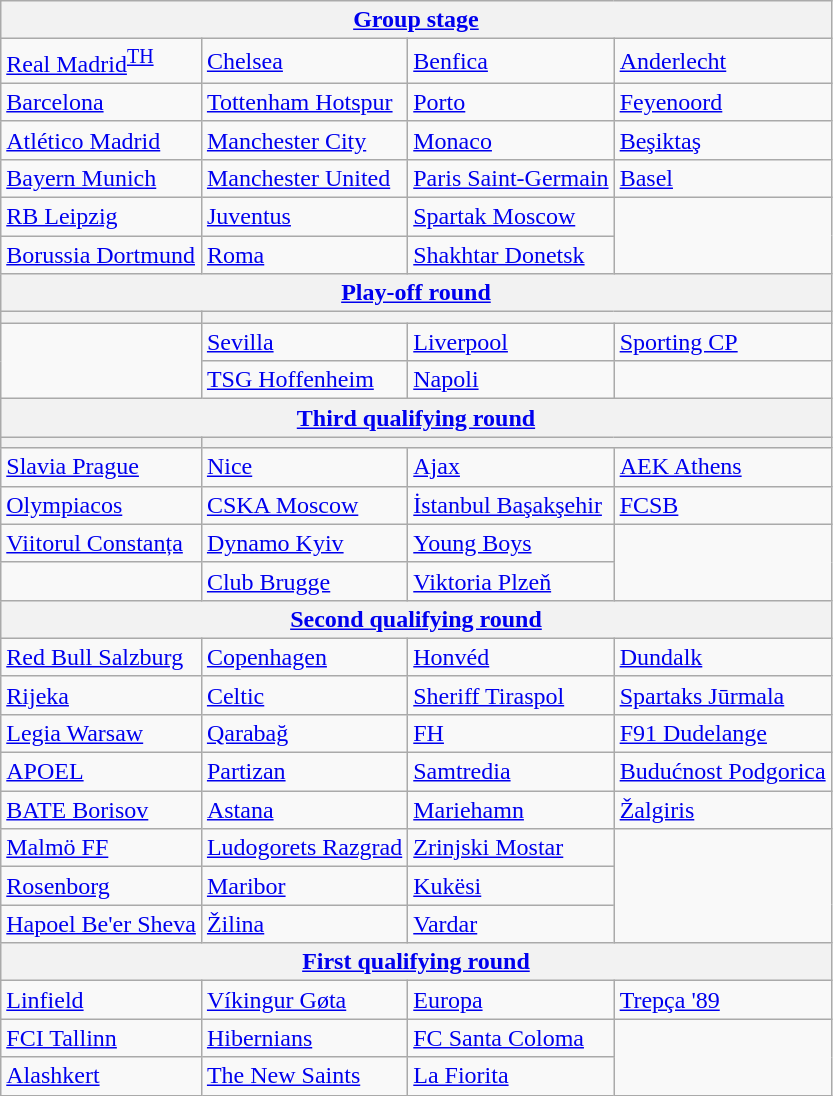<table class="wikitable">
<tr>
<th colspan=4><a href='#'>Group stage</a></th>
</tr>
<tr>
<td> <a href='#'>Real Madrid</a><sup><a href='#'>TH</a></sup> </td>
<td> <a href='#'>Chelsea</a> </td>
<td> <a href='#'>Benfica</a> </td>
<td> <a href='#'>Anderlecht</a> </td>
</tr>
<tr>
<td> <a href='#'>Barcelona</a> </td>
<td> <a href='#'>Tottenham Hotspur</a> </td>
<td> <a href='#'>Porto</a> </td>
<td> <a href='#'>Feyenoord</a> </td>
</tr>
<tr>
<td> <a href='#'>Atlético Madrid</a> </td>
<td> <a href='#'>Manchester City</a> </td>
<td> <a href='#'>Monaco</a> </td>
<td> <a href='#'>Beşiktaş</a> </td>
</tr>
<tr>
<td> <a href='#'>Bayern Munich</a> </td>
<td> <a href='#'>Manchester United</a> </td>
<td> <a href='#'>Paris Saint-Germain</a> </td>
<td> <a href='#'>Basel</a> </td>
</tr>
<tr>
<td> <a href='#'>RB Leipzig</a> </td>
<td> <a href='#'>Juventus</a> </td>
<td> <a href='#'>Spartak Moscow</a> </td>
<td rowspan=2></td>
</tr>
<tr>
<td> <a href='#'>Borussia Dortmund</a> </td>
<td> <a href='#'>Roma</a> </td>
<td> <a href='#'>Shakhtar Donetsk</a> </td>
</tr>
<tr>
<th colspan=4><a href='#'>Play-off round</a></th>
</tr>
<tr>
<th></th>
<th colspan=3></th>
</tr>
<tr>
<td rowspan=2></td>
<td> <a href='#'>Sevilla</a> </td>
<td> <a href='#'>Liverpool</a> </td>
<td> <a href='#'>Sporting CP</a> </td>
</tr>
<tr>
<td> <a href='#'>TSG Hoffenheim</a> </td>
<td> <a href='#'>Napoli</a> </td>
<td></td>
</tr>
<tr>
<th colspan=4><a href='#'>Third qualifying round</a></th>
</tr>
<tr>
<th></th>
<th colspan=3></th>
</tr>
<tr>
<td> <a href='#'>Slavia Prague</a> </td>
<td> <a href='#'>Nice</a> </td>
<td> <a href='#'>Ajax</a> </td>
<td> <a href='#'>AEK Athens</a> </td>
</tr>
<tr>
<td> <a href='#'>Olympiacos</a> </td>
<td> <a href='#'>CSKA Moscow</a> </td>
<td> <a href='#'>İstanbul Başakşehir</a> </td>
<td> <a href='#'>FCSB</a> </td>
</tr>
<tr>
<td> <a href='#'>Viitorul Constanța</a> </td>
<td> <a href='#'>Dynamo Kyiv</a> </td>
<td> <a href='#'>Young Boys</a> </td>
<td rowspan=2></td>
</tr>
<tr>
<td></td>
<td> <a href='#'>Club Brugge</a> </td>
<td> <a href='#'>Viktoria Plzeň</a> </td>
</tr>
<tr>
<th colspan=4><a href='#'>Second qualifying round</a></th>
</tr>
<tr>
<td> <a href='#'>Red Bull Salzburg</a> </td>
<td> <a href='#'>Copenhagen</a> </td>
<td> <a href='#'>Honvéd</a> </td>
<td> <a href='#'>Dundalk</a> </td>
</tr>
<tr>
<td> <a href='#'>Rijeka</a> </td>
<td> <a href='#'>Celtic</a> </td>
<td> <a href='#'>Sheriff Tiraspol</a> </td>
<td> <a href='#'>Spartaks Jūrmala</a> </td>
</tr>
<tr>
<td> <a href='#'>Legia Warsaw</a> </td>
<td> <a href='#'>Qarabağ</a> </td>
<td> <a href='#'>FH</a> </td>
<td> <a href='#'>F91 Dudelange</a> </td>
</tr>
<tr>
<td> <a href='#'>APOEL</a> </td>
<td> <a href='#'>Partizan</a> </td>
<td> <a href='#'>Samtredia</a> </td>
<td> <a href='#'>Budućnost Podgorica</a> </td>
</tr>
<tr>
<td> <a href='#'>BATE Borisov</a> </td>
<td> <a href='#'>Astana</a> </td>
<td> <a href='#'>Mariehamn</a> </td>
<td> <a href='#'>Žalgiris</a> </td>
</tr>
<tr>
<td> <a href='#'>Malmö FF</a> </td>
<td> <a href='#'>Ludogorets Razgrad</a> </td>
<td> <a href='#'>Zrinjski Mostar</a> </td>
<td rowspan=3></td>
</tr>
<tr>
<td> <a href='#'>Rosenborg</a> </td>
<td> <a href='#'>Maribor</a> </td>
<td> <a href='#'>Kukësi</a> </td>
</tr>
<tr>
<td> <a href='#'>Hapoel Be'er Sheva</a> </td>
<td> <a href='#'>Žilina</a> </td>
<td> <a href='#'>Vardar</a> </td>
</tr>
<tr>
<th colspan=4><a href='#'>First qualifying round</a></th>
</tr>
<tr>
<td> <a href='#'>Linfield</a> </td>
<td> <a href='#'>Víkingur Gøta</a> </td>
<td> <a href='#'>Europa</a> </td>
<td> <a href='#'>Trepça '89</a> </td>
</tr>
<tr>
<td> <a href='#'>FCI Tallinn</a> </td>
<td> <a href='#'>Hibernians</a> </td>
<td> <a href='#'>FC Santa Coloma</a> </td>
<td rowspan=2></td>
</tr>
<tr>
<td> <a href='#'>Alashkert</a> </td>
<td> <a href='#'>The New Saints</a> </td>
<td> <a href='#'>La Fiorita</a> </td>
</tr>
</table>
